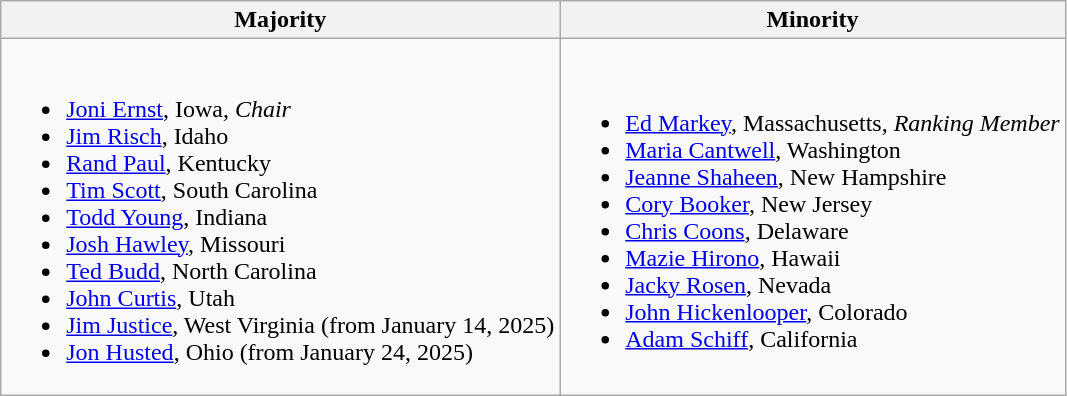<table class=wikitable>
<tr>
<th>Majority</th>
<th>Minority</th>
</tr>
<tr>
<td><br><ul><li><a href='#'>Joni Ernst</a>, Iowa, <em>Chair</em></li><li><a href='#'>Jim Risch</a>, Idaho</li><li><a href='#'>Rand Paul</a>, Kentucky</li><li><a href='#'>Tim Scott</a>, South Carolina</li><li><a href='#'>Todd Young</a>, Indiana</li><li><a href='#'>Josh Hawley</a>, Missouri</li><li><a href='#'>Ted Budd</a>, North Carolina</li><li><a href='#'>John Curtis</a>, Utah</li><li><a href='#'>Jim Justice</a>, West Virginia (from January 14, 2025)</li><li><a href='#'>Jon Husted</a>, Ohio (from January 24, 2025)</li></ul></td>
<td><br><ul><li><a href='#'>Ed Markey</a>, Massachusetts, <em>Ranking Member</em></li><li><a href='#'>Maria Cantwell</a>, Washington</li><li><a href='#'>Jeanne Shaheen</a>, New Hampshire</li><li><a href='#'>Cory Booker</a>, New Jersey</li><li><a href='#'>Chris Coons</a>, Delaware</li><li><a href='#'>Mazie Hirono</a>, Hawaii</li><li><a href='#'>Jacky Rosen</a>, Nevada</li><li><a href='#'>John Hickenlooper</a>, Colorado</li><li><a href='#'>Adam Schiff</a>, California</li></ul></td>
</tr>
</table>
